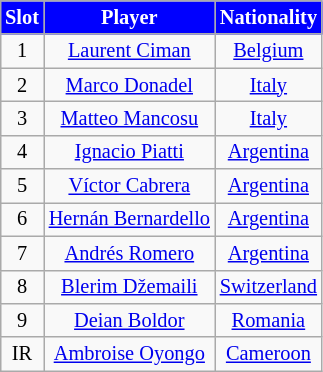<table class="wikitable" style="text-align:center; margin-left:1em; font-size:85%;">
<tr>
<th style="background:#00f; color:white; text-align:center;">Slot</th>
<th style="background:#00f; color:white; text-align:center;">Player</th>
<th style="background:#00f; color:white; text-align:center;">Nationality</th>
</tr>
<tr>
<td>1</td>
<td><a href='#'>Laurent Ciman</a></td>
<td> <a href='#'>Belgium</a></td>
</tr>
<tr>
<td>2</td>
<td><a href='#'>Marco Donadel</a></td>
<td> <a href='#'>Italy</a></td>
</tr>
<tr>
<td>3</td>
<td><a href='#'>Matteo Mancosu</a></td>
<td> <a href='#'>Italy</a></td>
</tr>
<tr>
<td>4</td>
<td><a href='#'>Ignacio Piatti</a></td>
<td> <a href='#'>Argentina</a></td>
</tr>
<tr>
<td>5</td>
<td><a href='#'>Víctor Cabrera</a></td>
<td> <a href='#'>Argentina</a></td>
</tr>
<tr>
<td>6</td>
<td><a href='#'>Hernán Bernardello</a></td>
<td> <a href='#'>Argentina</a></td>
</tr>
<tr>
<td>7</td>
<td><a href='#'>Andrés Romero</a></td>
<td> <a href='#'>Argentina</a></td>
</tr>
<tr>
<td>8</td>
<td><a href='#'>Blerim Džemaili</a></td>
<td> <a href='#'>Switzerland</a></td>
</tr>
<tr>
<td>9</td>
<td><a href='#'>Deian Boldor</a></td>
<td> <a href='#'>Romania</a></td>
</tr>
<tr>
<td>IR</td>
<td><a href='#'>Ambroise Oyongo</a></td>
<td> <a href='#'>Cameroon</a></td>
</tr>
</table>
